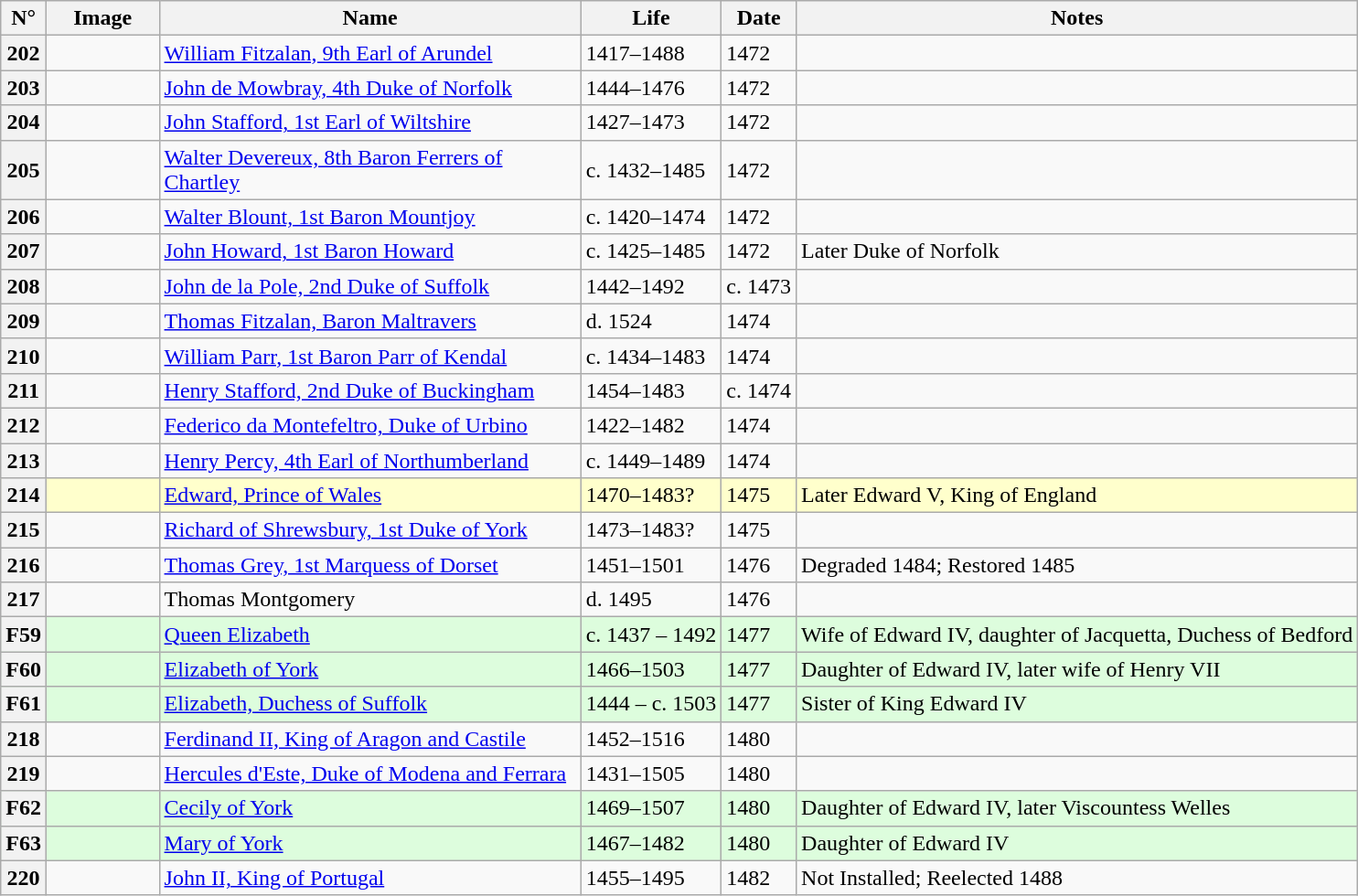<table class="wikitable">
<tr>
<th>N°</th>
<th style="width: 75px;">Image</th>
<th style="width: 300px;">Name</th>
<th>Life</th>
<th>Date</th>
<th>Notes</th>
</tr>
<tr id="Edward IV 2">
<th>202</th>
<td></td>
<td><a href='#'>William Fitzalan, 9th Earl of Arundel</a></td>
<td>1417–1488</td>
<td>1472</td>
<td></td>
</tr>
<tr>
<th>203</th>
<td></td>
<td><a href='#'>John de Mowbray, 4th Duke of Norfolk</a></td>
<td>1444–1476</td>
<td>1472</td>
<td></td>
</tr>
<tr>
<th>204</th>
<td></td>
<td><a href='#'>John Stafford, 1st Earl of Wiltshire</a></td>
<td>1427–1473</td>
<td>1472</td>
<td></td>
</tr>
<tr>
<th>205</th>
<td></td>
<td><a href='#'>Walter Devereux, 8th Baron Ferrers of Chartley</a></td>
<td>c. 1432–1485</td>
<td>1472</td>
<td></td>
</tr>
<tr>
<th>206</th>
<td></td>
<td><a href='#'>Walter Blount, 1st Baron Mountjoy</a></td>
<td>c. 1420–1474</td>
<td>1472</td>
<td></td>
</tr>
<tr>
<th>207</th>
<td></td>
<td><a href='#'>John Howard, 1st Baron Howard</a></td>
<td>c. 1425–1485</td>
<td>1472</td>
<td>Later Duke of Norfolk</td>
</tr>
<tr>
<th>208</th>
<td></td>
<td><a href='#'>John de la Pole, 2nd Duke of Suffolk</a></td>
<td>1442–1492</td>
<td>c. 1473</td>
<td></td>
</tr>
<tr>
<th>209</th>
<td></td>
<td><a href='#'>Thomas Fitzalan, Baron Maltravers</a></td>
<td>d. 1524</td>
<td>1474</td>
<td></td>
</tr>
<tr>
<th>210</th>
<td></td>
<td><a href='#'>William Parr, 1st Baron Parr of Kendal</a></td>
<td>c. 1434–1483</td>
<td>1474</td>
<td></td>
</tr>
<tr>
<th>211</th>
<td></td>
<td><a href='#'>Henry Stafford, 2nd Duke of Buckingham</a></td>
<td>1454–1483</td>
<td>c. 1474</td>
<td></td>
</tr>
<tr>
<th>212</th>
<td></td>
<td><a href='#'>Federico da Montefeltro, Duke of Urbino</a></td>
<td>1422–1482</td>
<td>1474</td>
<td></td>
</tr>
<tr>
<th>213</th>
<td></td>
<td><a href='#'>Henry Percy, 4th Earl of Northumberland</a></td>
<td>c. 1449–1489</td>
<td>1474</td>
<td></td>
</tr>
<tr bgcolor="#FFFFCC">
<th>214</th>
<td></td>
<td><a href='#'>Edward, Prince of Wales</a></td>
<td>1470–1483?</td>
<td>1475</td>
<td>Later Edward V, King of England</td>
</tr>
<tr>
<th>215</th>
<td></td>
<td><a href='#'>Richard of Shrewsbury, 1st Duke of York</a></td>
<td>1473–1483?</td>
<td>1475</td>
<td></td>
</tr>
<tr>
<th>216</th>
<td></td>
<td><a href='#'>Thomas Grey, 1st Marquess of Dorset</a></td>
<td>1451–1501</td>
<td>1476</td>
<td>Degraded 1484; Restored 1485</td>
</tr>
<tr>
<th>217</th>
<td></td>
<td>Thomas Montgomery</td>
<td>d. 1495</td>
<td>1476</td>
<td></td>
</tr>
<tr bgcolor="#DDFDDD">
<th>F59</th>
<td></td>
<td><a href='#'>Queen Elizabeth</a></td>
<td>c. 1437 – 1492</td>
<td>1477</td>
<td>Wife of Edward IV, daughter of Jacquetta, Duchess of Bedford</td>
</tr>
<tr bgcolor="#DDFDDD">
<th>F60</th>
<td></td>
<td><a href='#'>Elizabeth of York</a></td>
<td>1466–1503</td>
<td>1477</td>
<td>Daughter of Edward IV, later wife of Henry VII</td>
</tr>
<tr bgcolor="#DDFDDD">
<th>F61</th>
<td></td>
<td><a href='#'>Elizabeth, Duchess of Suffolk</a></td>
<td>1444 – c. 1503</td>
<td>1477</td>
<td>Sister of King Edward IV</td>
</tr>
<tr>
<th>218</th>
<td></td>
<td><a href='#'>Ferdinand II, King of Aragon and Castile</a></td>
<td>1452–1516</td>
<td>1480</td>
<td></td>
</tr>
<tr>
<th>219</th>
<td></td>
<td><a href='#'>Hercules d'Este, Duke of Modena and Ferrara</a></td>
<td>1431–1505</td>
<td>1480</td>
<td></td>
</tr>
<tr bgcolor="#DDFDDD">
<th>F62</th>
<td></td>
<td><a href='#'>Cecily of York</a></td>
<td>1469–1507</td>
<td>1480</td>
<td>Daughter of Edward IV, later Viscountess Welles</td>
</tr>
<tr bgcolor="#DDFDDD">
<th>F63</th>
<td></td>
<td><a href='#'>Mary of York</a></td>
<td>1467–1482</td>
<td>1480</td>
<td>Daughter of Edward IV</td>
</tr>
<tr>
<th>220</th>
<td></td>
<td><a href='#'>John II, King of Portugal</a></td>
<td>1455–1495</td>
<td>1482</td>
<td>Not Installed; Reelected 1488</td>
</tr>
</table>
